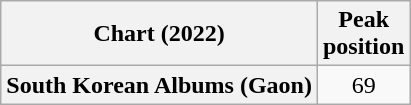<table class="wikitable sortable plainrowheaders" style="text-align:center">
<tr>
<th scope="col">Chart (2022)</th>
<th scope="col">Peak<br>position</th>
</tr>
<tr>
<th scope="row">South Korean Albums (Gaon)</th>
<td>69</td>
</tr>
</table>
